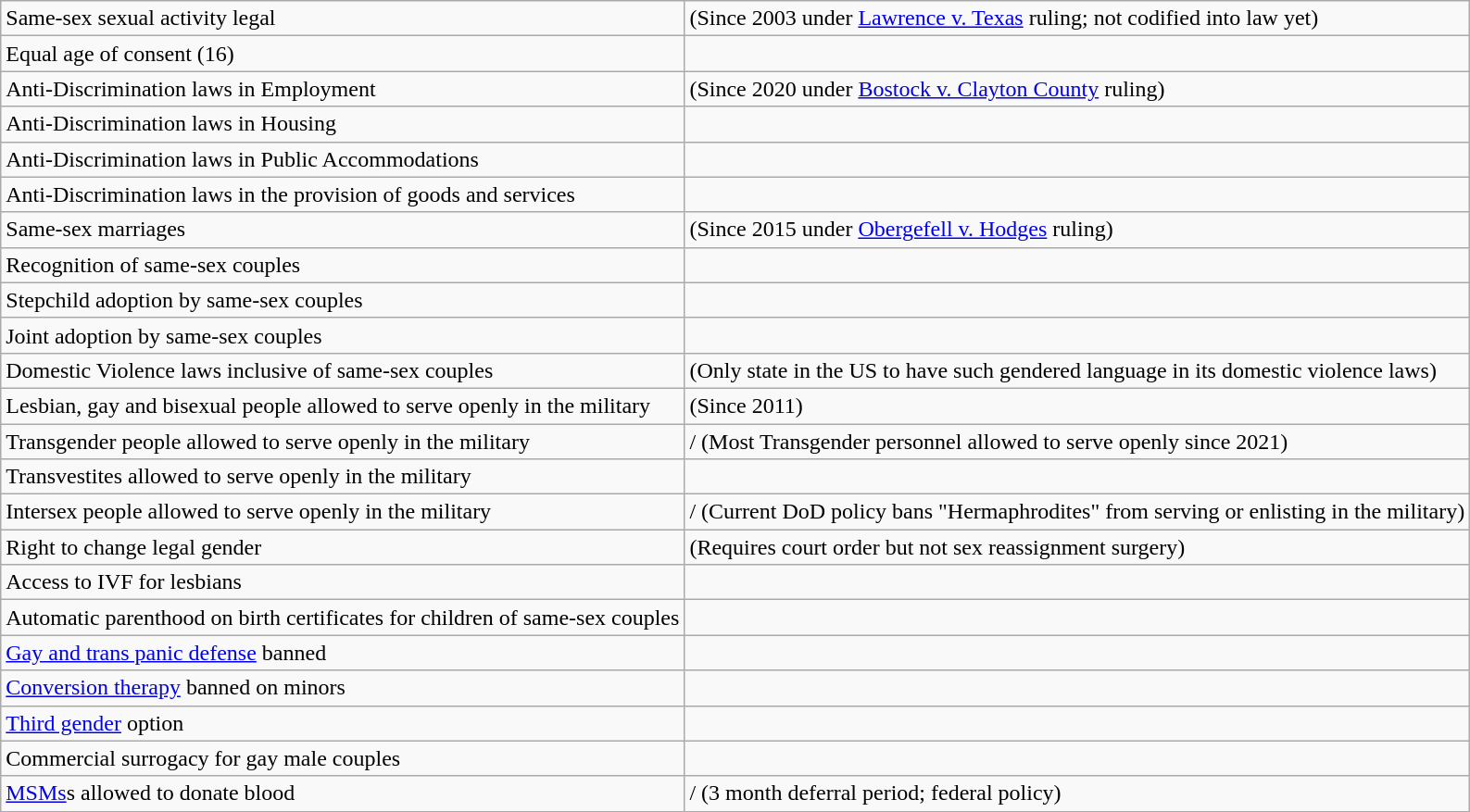<table class="wikitable">
<tr>
<td>Same-sex sexual activity legal</td>
<td> (Since 2003 under <a href='#'>Lawrence v. Texas</a> ruling; not codified into law yet)</td>
</tr>
<tr>
<td>Equal age of consent (16)</td>
<td></td>
</tr>
<tr>
<td>Anti-Discrimination laws in Employment</td>
<td> (Since 2020 under <a href='#'>Bostock v. Clayton County</a> ruling)</td>
</tr>
<tr>
<td>Anti-Discrimination laws in Housing</td>
<td></td>
</tr>
<tr>
<td>Anti-Discrimination laws in Public Accommodations</td>
<td></td>
</tr>
<tr>
<td>Anti-Discrimination laws in the provision of goods and services</td>
<td></td>
</tr>
<tr>
<td>Same-sex marriages</td>
<td> (Since 2015 under <a href='#'>Obergefell v. Hodges</a> ruling)</td>
</tr>
<tr>
<td>Recognition of same-sex couples</td>
<td></td>
</tr>
<tr>
<td>Stepchild adoption by same-sex couples</td>
<td></td>
</tr>
<tr>
<td>Joint adoption by same-sex couples</td>
<td></td>
</tr>
<tr>
<td>Domestic Violence laws inclusive of same-sex couples</td>
<td> (Only state in the US to have such gendered language in its domestic violence laws)</td>
</tr>
<tr>
<td>Lesbian, gay and bisexual people allowed to serve openly in the military</td>
<td> (Since 2011)</td>
</tr>
<tr>
<td>Transgender people allowed to serve openly in the military</td>
<td>/ (Most Transgender personnel allowed to serve openly since 2021)</td>
</tr>
<tr>
<td>Transvestites allowed to serve openly in the military</td>
<td></td>
</tr>
<tr>
<td>Intersex people allowed to serve openly in the military</td>
<td>/ (Current DoD policy bans "Hermaphrodites" from serving or enlisting in the military)</td>
</tr>
<tr>
<td>Right to change legal gender</td>
<td> (Requires court order but not sex reassignment surgery)</td>
</tr>
<tr>
<td>Access to IVF for lesbians</td>
<td></td>
</tr>
<tr>
<td>Automatic parenthood on birth certificates for children of same-sex couples</td>
<td></td>
</tr>
<tr>
<td><a href='#'>Gay and trans panic defense</a> banned</td>
<td></td>
</tr>
<tr>
<td><a href='#'>Conversion therapy</a> banned on minors</td>
<td></td>
</tr>
<tr>
<td><a href='#'>Third gender</a> option</td>
<td></td>
</tr>
<tr>
<td>Commercial surrogacy for gay male couples</td>
<td></td>
</tr>
<tr>
<td><a href='#'>MSMs</a>s allowed to donate blood</td>
<td>/ (3 month deferral period; federal policy)</td>
</tr>
</table>
